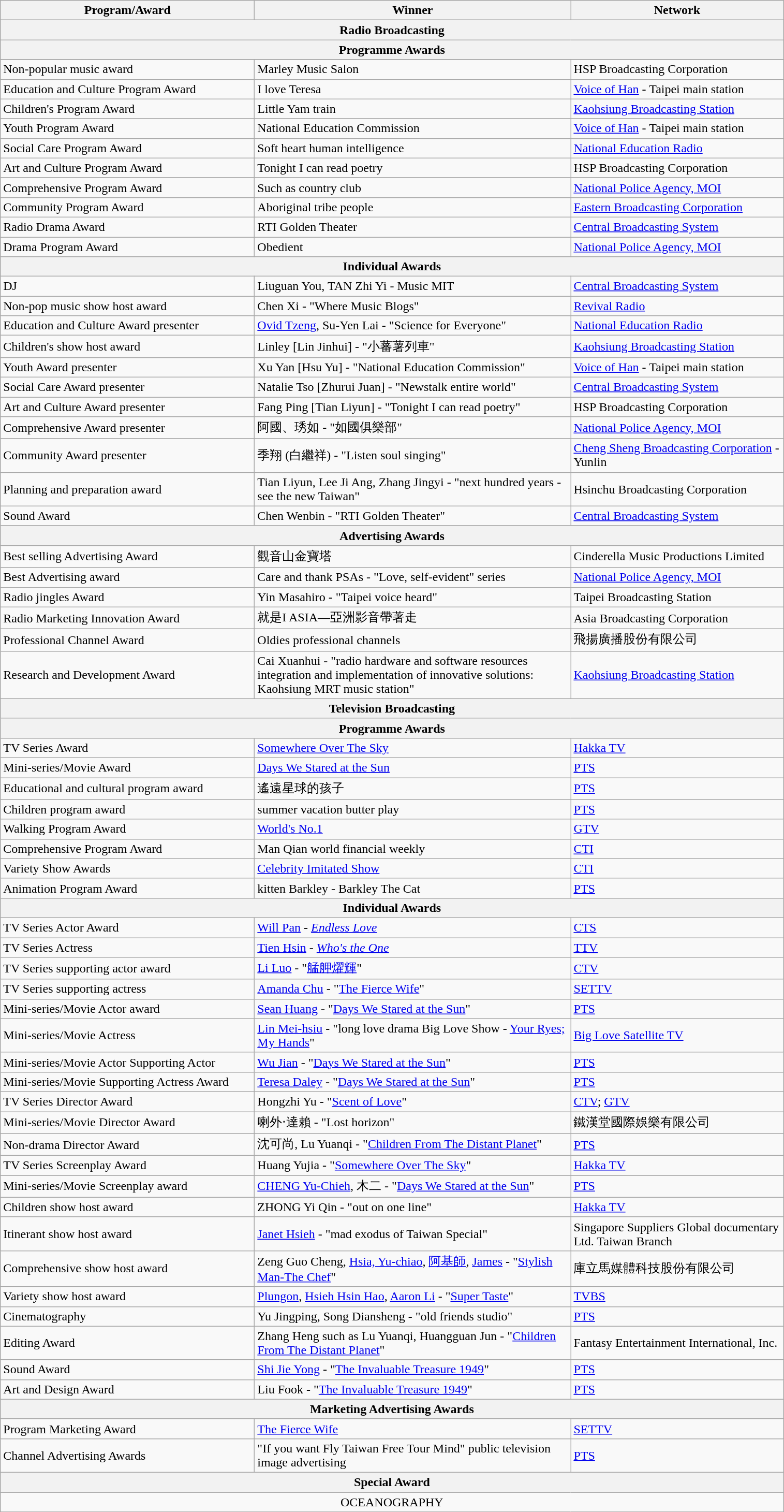<table class="wikitable">
<tr>
<th style="width:240pt;">Program/Award</th>
<th style="width:300pt;">Winner</th>
<th style="width:200pt;">Network</th>
</tr>
<tr>
<th colspan=3 style="text-align:center" style="background:#99CCFF;">Radio Broadcasting</th>
</tr>
<tr>
<th colspan=3 style="text-align:center" style="background:LightSteelBlue;">Programme Awards</th>
</tr>
<tr>
</tr>
<tr>
<td>Non-popular music award</td>
<td>Marley Music Salon</td>
<td>HSP Broadcasting Corporation</td>
</tr>
<tr>
<td>Education and Culture Program Award</td>
<td>I love Teresa</td>
<td><a href='#'>Voice of Han</a> - Taipei main station</td>
</tr>
<tr>
<td>Children's Program Award</td>
<td>Little Yam train</td>
<td><a href='#'>Kaohsiung Broadcasting Station</a></td>
</tr>
<tr>
<td>Youth Program Award</td>
<td>National Education Commission</td>
<td><a href='#'>Voice of Han</a> - Taipei main station</td>
</tr>
<tr>
<td>Social Care Program Award</td>
<td>Soft heart human intelligence</td>
<td><a href='#'>National Education Radio</a></td>
</tr>
<tr>
<td>Art and Culture Program Award</td>
<td>Tonight I can read poetry</td>
<td>HSP Broadcasting Corporation</td>
</tr>
<tr>
<td>Comprehensive Program Award</td>
<td>Such as country club</td>
<td><a href='#'>National Police Agency, MOI</a></td>
</tr>
<tr>
<td>Community Program Award</td>
<td>Aboriginal tribe people</td>
<td><a href='#'>Eastern Broadcasting Corporation</a></td>
</tr>
<tr>
<td>Radio Drama Award</td>
<td>RTI Golden Theater</td>
<td><a href='#'>Central Broadcasting System</a></td>
</tr>
<tr>
<td>Drama Program Award</td>
<td>Obedient</td>
<td><a href='#'>National Police Agency, MOI</a></td>
</tr>
<tr>
<th colspan=3 style="text-align:center" style="background:LightSteelBlue;">Individual Awards</th>
</tr>
<tr>
<td>DJ</td>
<td>Liuguan You, TAN Zhi Yi - Music MIT</td>
<td><a href='#'>Central Broadcasting System</a></td>
</tr>
<tr>
<td>Non-pop music show host award</td>
<td>Chen Xi -  "Where Music Blogs"</td>
<td><a href='#'>Revival Radio</a></td>
</tr>
<tr>
<td>Education and Culture Award presenter</td>
<td><a href='#'>Ovid Tzeng</a>, Su-Yen Lai - "Science for Everyone"</td>
<td><a href='#'>National Education Radio</a></td>
</tr>
<tr>
<td>Children's show host award</td>
<td>Linley [Lin Jinhui] - "小蕃薯列車"</td>
<td><a href='#'>Kaohsiung Broadcasting Station</a></td>
</tr>
<tr>
<td>Youth Award presenter</td>
<td>Xu Yan [Hsu Yu] - "National Education Commission"</td>
<td><a href='#'>Voice of Han</a> - Taipei main station</td>
</tr>
<tr>
<td>Social Care Award presenter</td>
<td>Natalie Tso [Zhurui Juan] - "Newstalk entire world"</td>
<td><a href='#'>Central Broadcasting System</a></td>
</tr>
<tr>
<td>Art and Culture Award presenter</td>
<td>Fang Ping [Tian Liyun] - "Tonight I can read poetry"</td>
<td>HSP Broadcasting Corporation</td>
</tr>
<tr>
<td>Comprehensive Award presenter</td>
<td>阿國、琇如 - "如國俱樂部"</td>
<td><a href='#'>National Police Agency, MOI</a></td>
</tr>
<tr>
<td>Community Award presenter</td>
<td>季翔 (白繼祥) - "Listen soul singing"</td>
<td><a href='#'>Cheng Sheng Broadcasting Corporation</a> - Yunlin</td>
</tr>
<tr>
<td>Planning and preparation award</td>
<td>Tian Liyun, Lee Ji Ang, Zhang Jingyi - "next hundred years - see the new Taiwan"</td>
<td>Hsinchu Broadcasting Corporation</td>
</tr>
<tr>
<td>Sound Award</td>
<td>Chen Wenbin - "RTI Golden Theater"</td>
<td><a href='#'>Central Broadcasting System</a></td>
</tr>
<tr>
<th colspan=3 style="text-align:center" style="background:LightSteelBlue;">Advertising Awards</th>
</tr>
<tr>
<td>Best selling Advertising Award</td>
<td>觀音山金寶塔</td>
<td>Cinderella Music Productions Limited</td>
</tr>
<tr>
<td>Best Advertising award</td>
<td>Care and thank PSAs - "Love, self-evident" series</td>
<td><a href='#'>National Police Agency, MOI</a></td>
</tr>
<tr>
<td>Radio jingles Award</td>
<td>Yin Masahiro - "Taipei voice heard"</td>
<td>Taipei Broadcasting Station</td>
</tr>
<tr>
<td>Radio Marketing Innovation Award</td>
<td>就是I ASIA—亞洲影音帶著走</td>
<td>Asia Broadcasting Corporation</td>
</tr>
<tr>
<td>Professional Channel Award</td>
<td>Oldies professional channels</td>
<td>飛揚廣播股份有限公司</td>
</tr>
<tr>
<td>Research and Development Award</td>
<td>Cai Xuanhui - "radio hardware and software resources integration and implementation of innovative solutions: Kaohsiung MRT music station"</td>
<td><a href='#'>Kaohsiung Broadcasting Station</a></td>
</tr>
<tr>
<th colspan=3 style="text-align:center" style="background:#99CCFF;">Television Broadcasting</th>
</tr>
<tr>
<th colspan=3 style="text-align:center" style="background:LightSteelBlue;">Programme Awards</th>
</tr>
<tr>
<td>TV Series Award</td>
<td><a href='#'>Somewhere Over The Sky</a></td>
<td><a href='#'>Hakka TV</a></td>
</tr>
<tr>
<td>Mini-series/Movie Award</td>
<td><a href='#'>Days We Stared at the Sun</a></td>
<td><a href='#'>PTS</a></td>
</tr>
<tr>
<td>Educational and cultural program award</td>
<td>遙遠星球的孩子</td>
<td><a href='#'>PTS</a></td>
</tr>
<tr>
<td>Children program award</td>
<td>summer vacation butter play</td>
<td><a href='#'>PTS</a></td>
</tr>
<tr>
<td>Walking Program Award</td>
<td><a href='#'>World's No.1</a></td>
<td><a href='#'>GTV</a></td>
</tr>
<tr>
<td>Comprehensive Program Award</td>
<td>Man Qian world financial weekly</td>
<td><a href='#'>CTI</a></td>
</tr>
<tr>
<td>Variety Show Awards</td>
<td><a href='#'>Celebrity Imitated Show</a></td>
<td><a href='#'>CTI</a></td>
</tr>
<tr>
<td>Animation Program Award</td>
<td>kitten Barkley - Barkley The Cat</td>
<td><a href='#'>PTS</a></td>
</tr>
<tr>
<th colspan=3 style="text-align:center" style="background:LightSteelBlue;">Individual Awards</th>
</tr>
<tr>
<td>TV Series Actor Award</td>
<td><a href='#'>Will Pan</a> - <em><a href='#'>Endless Love</a></em></td>
<td><a href='#'>CTS</a></td>
</tr>
<tr>
<td>TV Series Actress</td>
<td><a href='#'>Tien Hsin</a> - <em><a href='#'>Who's the One</a></em></td>
<td><a href='#'>TTV</a></td>
</tr>
<tr>
<td>TV Series supporting actor award</td>
<td><a href='#'>Li Luo</a> - "<a href='#'>艋舺燿輝</a>"</td>
<td><a href='#'>CTV</a></td>
</tr>
<tr>
<td>TV Series supporting actress</td>
<td><a href='#'>Amanda Chu</a> - "<a href='#'>The Fierce Wife</a>"</td>
<td><a href='#'>SETTV</a></td>
</tr>
<tr>
<td>Mini-series/Movie Actor award</td>
<td><a href='#'>Sean Huang</a> - "<a href='#'>Days We Stared at the Sun</a>"</td>
<td><a href='#'>PTS</a></td>
</tr>
<tr>
<td>Mini-series/Movie Actress</td>
<td><a href='#'>Lin Mei-hsiu</a> - "long love drama Big Love Show - <a href='#'>Your Ryes; My Hands</a>"</td>
<td><a href='#'>Big Love Satellite TV</a></td>
</tr>
<tr>
<td>Mini-series/Movie Actor Supporting Actor</td>
<td><a href='#'>Wu Jian</a> - "<a href='#'>Days We Stared at the Sun</a>"</td>
<td><a href='#'>PTS</a></td>
</tr>
<tr>
<td>Mini-series/Movie Supporting Actress Award</td>
<td><a href='#'>Teresa Daley</a> - "<a href='#'>Days We Stared at the Sun</a>"</td>
<td><a href='#'>PTS</a></td>
</tr>
<tr>
<td>TV Series Director Award</td>
<td>Hongzhi Yu - "<a href='#'>Scent of Love</a>"</td>
<td><a href='#'>CTV</a>; <a href='#'>GTV</a></td>
</tr>
<tr>
<td>Mini-series/Movie Director Award</td>
<td>喇外‧達賴 - "Lost horizon"</td>
<td>鐵漢堂國際娛樂有限公司</td>
</tr>
<tr>
<td>Non-drama Director Award</td>
<td>沈可尚, Lu Yuanqi - "<a href='#'>Children From The Distant Planet</a>"</td>
<td><a href='#'>PTS</a></td>
</tr>
<tr>
<td>TV Series Screenplay Award</td>
<td>Huang Yujia - "<a href='#'>Somewhere Over The Sky</a>"</td>
<td><a href='#'>Hakka TV</a></td>
</tr>
<tr>
<td>Mini-series/Movie Screenplay award</td>
<td><a href='#'>CHENG Yu-Chieh</a>, 木二 - "<a href='#'>Days We Stared at the Sun</a>"</td>
<td><a href='#'>PTS</a></td>
</tr>
<tr>
<td>Children show host award</td>
<td>ZHONG Yi Qin - "out on one line"</td>
<td><a href='#'>Hakka TV</a></td>
</tr>
<tr>
<td>Itinerant show host award</td>
<td><a href='#'>Janet Hsieh</a> - "mad exodus of Taiwan Special"</td>
<td>Singapore Suppliers Global documentary Ltd. Taiwan Branch</td>
</tr>
<tr>
<td>Comprehensive show host award</td>
<td>Zeng Guo Cheng, <a href='#'>Hsia, Yu-chiao</a>, <a href='#'>阿基師</a>, <a href='#'>James</a> - "<a href='#'>Stylish Man-The Chef</a>"</td>
<td>庫立馬媒體科技股份有限公司</td>
</tr>
<tr>
<td>Variety show host award</td>
<td><a href='#'>Plungon</a>, <a href='#'>Hsieh Hsin Hao</a>, <a href='#'>Aaron Li</a> - "<a href='#'>Super Taste</a>"</td>
<td><a href='#'>TVBS</a></td>
</tr>
<tr>
<td>Cinematography</td>
<td>Yu Jingping, Song Diansheng - "old friends studio"</td>
<td><a href='#'>PTS</a></td>
</tr>
<tr>
<td>Editing Award</td>
<td>Zhang Heng such as Lu Yuanqi, Huangguan Jun - "<a href='#'>Children From The Distant Planet</a>"</td>
<td>Fantasy Entertainment International, Inc.</td>
</tr>
<tr>
<td>Sound Award</td>
<td><a href='#'>Shi Jie Yong</a> - "<a href='#'>The Invaluable Treasure 1949</a>"</td>
<td><a href='#'>PTS</a></td>
</tr>
<tr>
<td>Art and Design Award</td>
<td>Liu Fook - "<a href='#'>The Invaluable Treasure 1949</a>"</td>
<td><a href='#'>PTS</a></td>
</tr>
<tr>
<th colspan=3 style="text-align:center" style="background:LightSteelBlue;">Marketing Advertising Awards</th>
</tr>
<tr>
<td>Program Marketing Award</td>
<td><a href='#'>The Fierce Wife</a></td>
<td><a href='#'>SETTV</a></td>
</tr>
<tr>
<td>Channel Advertising Awards</td>
<td>"If you want Fly Taiwan Free Tour Mind" public television image advertising</td>
<td><a href='#'>PTS</a></td>
</tr>
<tr>
<th colspan=3 style="text-align:center" style="background:#99CCFF;">Special Award</th>
</tr>
<tr>
<td colspan=3 style="text-align:center">OCEANOGRAPHY</td>
</tr>
</table>
